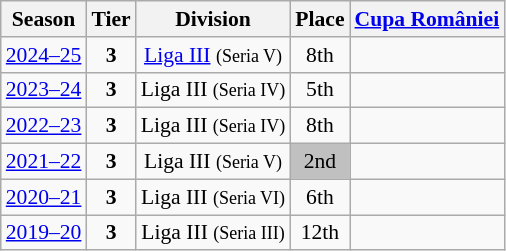<table class="wikitable" style="text-align:center; font-size:90%">
<tr>
<th>Season</th>
<th>Tier</th>
<th>Division</th>
<th>Place</th>
<th><a href='#'>Cupa României</a></th>
</tr>
<tr>
<td><a href='#'>2024–25</a></td>
<td><strong>3</strong></td>
<td><a href='#'>Liga III</a> <small>(Seria V)</small></td>
<td>8th</td>
<td></td>
</tr>
<tr>
<td><a href='#'>2023–24</a></td>
<td><strong>3</strong></td>
<td>Liga III <small>(Seria IV)</small></td>
<td>5th</td>
<td></td>
</tr>
<tr>
<td><a href='#'>2022–23</a></td>
<td><strong>3</strong></td>
<td>Liga III <small>(Seria IV)</small></td>
<td>8th</td>
<td></td>
</tr>
<tr>
<td><a href='#'>2021–22</a></td>
<td><strong>3</strong></td>
<td>Liga III <small>(Seria V)</small></td>
<td align=center bgcolor=silver>2nd</td>
<td></td>
</tr>
<tr>
<td><a href='#'>2020–21</a></td>
<td><strong>3</strong></td>
<td>Liga III <small>(Seria VI)</small></td>
<td>6th</td>
<td></td>
</tr>
<tr>
<td><a href='#'>2019–20</a></td>
<td><strong>3</strong></td>
<td>Liga III <small>(Seria III)</small></td>
<td>12th</td>
<td></td>
</tr>
</table>
